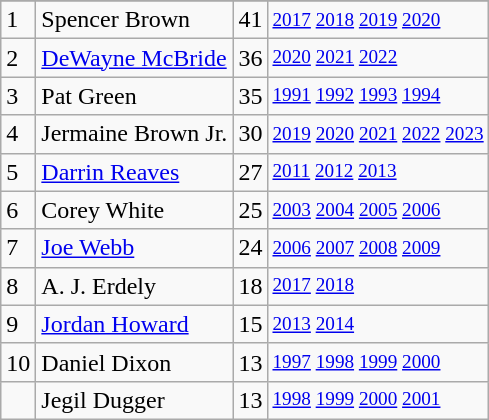<table class="wikitable">
<tr>
</tr>
<tr>
<td>1</td>
<td>Spencer Brown</td>
<td>41</td>
<td style="font-size:80%;"><a href='#'>2017</a> <a href='#'>2018</a> <a href='#'>2019</a> <a href='#'>2020</a></td>
</tr>
<tr>
<td>2</td>
<td><a href='#'>DeWayne McBride</a></td>
<td>36</td>
<td style="font-size:80%;"><a href='#'>2020</a> <a href='#'>2021</a> <a href='#'>2022</a></td>
</tr>
<tr>
<td>3</td>
<td>Pat Green</td>
<td>35</td>
<td style="font-size:80%;"><a href='#'>1991</a> <a href='#'>1992</a> <a href='#'>1993</a> <a href='#'>1994</a></td>
</tr>
<tr>
<td>4</td>
<td>Jermaine Brown Jr.</td>
<td>30</td>
<td style="font-size:80%;"><a href='#'>2019</a> <a href='#'>2020</a> <a href='#'>2021</a> <a href='#'>2022</a> <a href='#'>2023</a></td>
</tr>
<tr>
<td>5</td>
<td><a href='#'>Darrin Reaves</a></td>
<td>27</td>
<td style="font-size:80%;"><a href='#'>2011</a> <a href='#'>2012</a> <a href='#'>2013</a></td>
</tr>
<tr>
<td>6</td>
<td>Corey White</td>
<td>25</td>
<td style="font-size:80%;"><a href='#'>2003</a> <a href='#'>2004</a> <a href='#'>2005</a> <a href='#'>2006</a></td>
</tr>
<tr>
<td>7</td>
<td><a href='#'>Joe Webb</a></td>
<td>24</td>
<td style="font-size:80%;"><a href='#'>2006</a> <a href='#'>2007</a> <a href='#'>2008</a> <a href='#'>2009</a></td>
</tr>
<tr>
<td>8</td>
<td>A. J. Erdely</td>
<td>18</td>
<td style="font-size:80%;"><a href='#'>2017</a> <a href='#'>2018</a></td>
</tr>
<tr>
<td>9</td>
<td><a href='#'>Jordan Howard</a></td>
<td>15</td>
<td style="font-size:80%;"><a href='#'>2013</a> <a href='#'>2014</a></td>
</tr>
<tr>
<td>10</td>
<td>Daniel Dixon</td>
<td>13</td>
<td style="font-size:80%;"><a href='#'>1997</a> <a href='#'>1998</a> <a href='#'>1999</a> <a href='#'>2000</a></td>
</tr>
<tr>
<td></td>
<td>Jegil Dugger</td>
<td>13</td>
<td style="font-size:80%;"><a href='#'>1998</a> <a href='#'>1999</a> <a href='#'>2000</a> <a href='#'>2001</a></td>
</tr>
</table>
